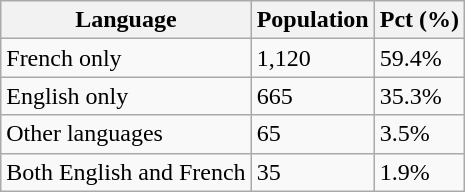<table class="wikitable">
<tr>
<th>Language</th>
<th>Population</th>
<th>Pct (%)</th>
</tr>
<tr>
<td>French only</td>
<td>1,120</td>
<td>59.4%</td>
</tr>
<tr>
<td>English only</td>
<td>665</td>
<td>35.3%</td>
</tr>
<tr>
<td>Other languages</td>
<td>65</td>
<td>3.5%</td>
</tr>
<tr>
<td>Both English and French</td>
<td>35</td>
<td>1.9%</td>
</tr>
</table>
